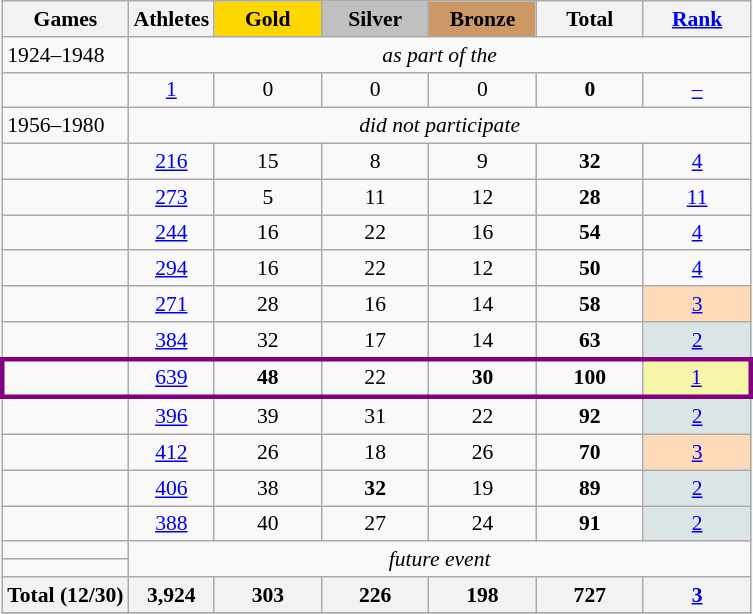<table class = wikitable style = text-align:center;font-size:90%>
<tr>
<th>Games</th>
<th>Athletes</th>
<td style = background:gold;width:4.5em;font-weight:bold>Gold</td>
<td style = background:silver;width:4.5em;font-weight:bold>Silver</td>
<td style = background:#c96;width:4.5em;font-weight:bold>Bronze</td>
<th style = width:4.5em;font-weight:bold>Total</th>
<th style = width:4.5em;font-weight:bold><a href='#'>Rank</a></th>
</tr>
<tr>
<td align = left>1924–1948</td>
<td colspan = 6><em>as part of the </em></td>
</tr>
<tr>
<td align = left></td>
<td><a href='#'>1</a></td>
<td>0</td>
<td>0</td>
<td>0</td>
<td><strong>0</strong></td>
<td><a href='#'>–</a></td>
</tr>
<tr>
<td align = left>1956–1980</td>
<td colspan = 6><em>did not participate</em></td>
</tr>
<tr>
<td align = left></td>
<td><a href='#'>216</a></td>
<td>15</td>
<td>8</td>
<td>9</td>
<td><strong>32</strong></td>
<td><a href='#'>4</a></td>
</tr>
<tr>
<td align = left></td>
<td><a href='#'>273</a></td>
<td>5</td>
<td>11</td>
<td>12</td>
<td><strong>28</strong></td>
<td><a href='#'>11</a></td>
</tr>
<tr>
<td align = left></td>
<td><a href='#'>244</a></td>
<td>16</td>
<td>22</td>
<td>16</td>
<td><strong>54</strong></td>
<td><a href='#'>4</a></td>
</tr>
<tr>
<td align = left></td>
<td><a href='#'>294</a></td>
<td>16</td>
<td>22</td>
<td>12</td>
<td><strong>50</strong></td>
<td><a href='#'>4</a></td>
</tr>
<tr>
<td align = left></td>
<td><a href='#'>271</a></td>
<td>28</td>
<td>16</td>
<td>14</td>
<td><strong>58</strong></td>
<td bgcolor=ffdab9><a href='#'>3</a></td>
</tr>
<tr>
<td align = left></td>
<td><a href='#'>384</a></td>
<td>32</td>
<td>17</td>
<td>14</td>
<td><strong>63</strong></td>
<td bgcolor=dce5e5><a href='#'>2</a></td>
</tr>
<tr style = "border: 3px solid purple">
<td align = left></td>
<td><a href='#'>639</a></td>
<td><strong>48</strong></td>
<td>22</td>
<td><strong>30</strong></td>
<td><strong>100</strong></td>
<td bgcolor=f7f6a8><a href='#'>1</a></td>
</tr>
<tr>
<td align = left></td>
<td><a href='#'>396</a></td>
<td>39</td>
<td>31</td>
<td>22</td>
<td><strong>92</strong></td>
<td bgcolor=dce5e5><a href='#'>2</a></td>
</tr>
<tr>
<td align = left></td>
<td><a href='#'>412</a></td>
<td>26</td>
<td>18</td>
<td>26</td>
<td><strong>70</strong></td>
<td bgcolor=ffdab9><a href='#'>3</a></td>
</tr>
<tr>
<td align = left></td>
<td><a href='#'>406</a></td>
<td>38</td>
<td><strong>32</strong></td>
<td>19</td>
<td><strong>89</strong></td>
<td bgcolor=dce5e5><a href='#'>2</a></td>
</tr>
<tr>
<td align = left></td>
<td><a href='#'>388</a></td>
<td>40</td>
<td>27</td>
<td>24</td>
<td><strong>91</strong></td>
<td bgcolor=dce5e5><a href='#'>2</a></td>
</tr>
<tr>
<td align = left></td>
<td colspan=6 rowspan=2><em>future event</em></td>
</tr>
<tr>
<td align = left></td>
</tr>
<tr>
<th colspan=1>Total (12/30)</th>
<th>3,924</th>
<th>303</th>
<th>226</th>
<th>198</th>
<th>727</th>
<th><a href='#'>3</a></th>
</tr>
<tr>
</tr>
</table>
